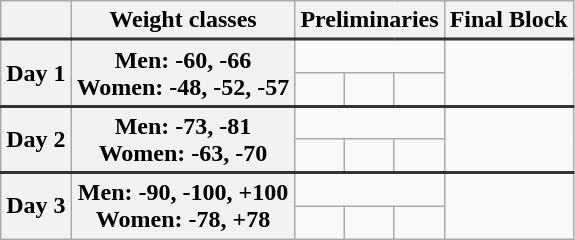<table class=wikitable style="text-align:center;">
<tr>
<th></th>
<th>Weight classes</th>
<th colspan=3>Preliminaries</th>
<th>Final Block</th>
</tr>
<tr style="border-top: 2px solid #333333;">
<th rowspan=2>Day 1</th>
<th rowspan=2>Men: -60, -66 <br> Women: -48, -52, -57</th>
<td colspan=3></td>
<td rowspan=2></td>
</tr>
<tr>
<td></td>
<td></td>
<td></td>
</tr>
<tr style="border-top: 2px solid #333333;">
<th rowspan=2>Day 2</th>
<th rowspan=2>Men: -73, -81<br> Women: -63, -70</th>
<td colspan=3></td>
<td rowspan=2></td>
</tr>
<tr>
<td></td>
<td></td>
<td></td>
</tr>
<tr style="border-top: 2px solid #333333;">
<th rowspan=2>Day 3</th>
<th rowspan=2>Men: -90, -100, +100 <br> Women: -78, +78</th>
<td colspan=3></td>
<td rowspan=2></td>
</tr>
<tr>
<td></td>
<td></td>
<td></td>
</tr>
</table>
